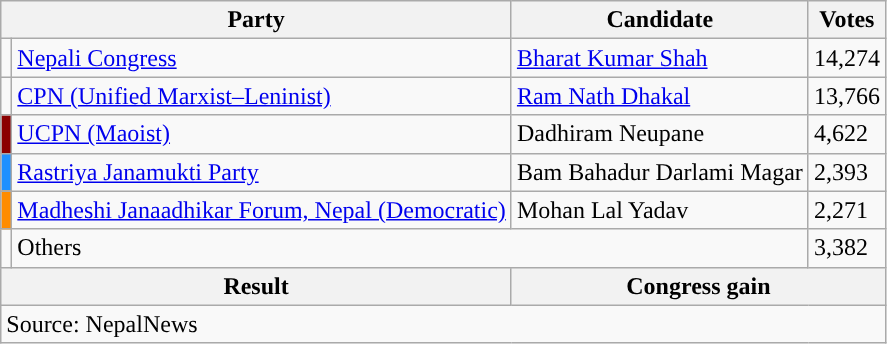<table class="wikitable">
<tr>
<th colspan="2">Party</th>
<th>Candidate</th>
<th>Votes</th>
</tr>
<tr>
<td style="background-color:"></td>
<td><a href='#'>Nepali Congress</a></td>
<td><a href='#'>Bharat Kumar Shah</a></td>
<td>14,274</td>
</tr>
<tr>
<td style="background-color:"></td>
<td><a href='#'>CPN (Unified Marxist–Leninist)</a></td>
<td><a href='#'>Ram Nath Dhakal</a></td>
<td>13,766</td>
</tr>
<tr>
<td style="background-color:darkred"></td>
<td><a href='#'>UCPN (Maoist)</a></td>
<td>Dadhiram Neupane</td>
<td>4,622</td>
</tr>
<tr>
<td style="background-color:dodgerblue"></td>
<td><a href='#'>Rastriya Janamukti Party</a></td>
<td>Bam Bahadur Darlami Magar</td>
<td>2,393</td>
</tr>
<tr>
<td style="background-color:darkorange"></td>
<td><a href='#'>Madheshi Janaadhikar Forum, Nepal (Democratic)</a></td>
<td>Mohan Lal Yadav</td>
<td>2,271</td>
</tr>
<tr>
<td></td>
<td colspan="2">Others</td>
<td>3,382</td>
</tr>
<tr>
<th colspan="2">Result</th>
<th colspan="2">Congress gain</th>
</tr>
<tr>
<td colspan="4">Source: NepalNews</td>
</tr>
</table>
